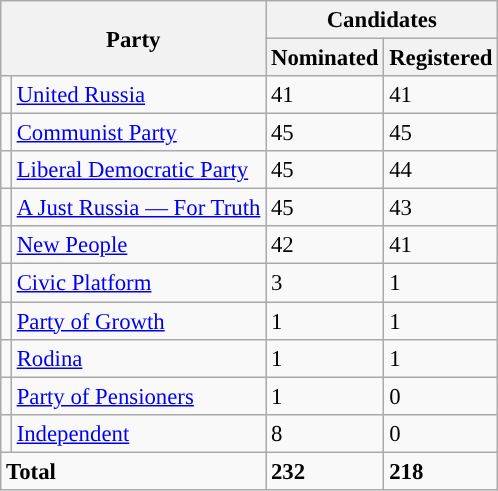<table class="wikitable sortable" style="background: #f9f9f9; text-align:left; font-size: 95%">
<tr>
<th align=center rowspan=2 colspan=2>Party</th>
<th align=center colspan=2>Candidates</th>
</tr>
<tr>
<th align=center>Nominated</th>
<th align=center>Registered</th>
</tr>
<tr>
<td></td>
<td><a href='#'>United Russia</a></td>
<td>41</td>
<td>41</td>
</tr>
<tr>
<td></td>
<td><a href='#'>Communist Party</a></td>
<td>45</td>
<td>45</td>
</tr>
<tr>
<td></td>
<td><a href='#'>Liberal Democratic Party</a></td>
<td>45</td>
<td>44</td>
</tr>
<tr>
<td></td>
<td><a href='#'>A Just Russia — For Truth</a></td>
<td>45</td>
<td>43</td>
</tr>
<tr>
<td></td>
<td><a href='#'>New People</a></td>
<td>42</td>
<td>41</td>
</tr>
<tr>
<td></td>
<td><a href='#'>Civic Platform</a></td>
<td>3</td>
<td>1</td>
</tr>
<tr>
<td></td>
<td><a href='#'>Party of Growth</a></td>
<td>1</td>
<td>1</td>
</tr>
<tr>
<td></td>
<td><a href='#'>Rodina</a></td>
<td>1</td>
<td>1</td>
</tr>
<tr>
<td></td>
<td><a href='#'>Party of Pensioners</a></td>
<td>1</td>
<td>0</td>
</tr>
<tr>
<td></td>
<td><a href='#'>Independent</a></td>
<td>8</td>
<td>0</td>
</tr>
<tr>
<td colspan=2><strong>Total</strong></td>
<td><strong>232</strong></td>
<td><strong>218</strong></td>
</tr>
</table>
